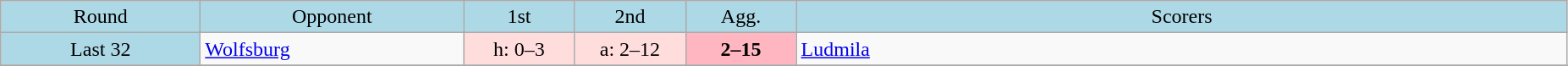<table class="wikitable" style="text-align:center">
<tr bgcolor=lightblue>
<td width=150px>Round</td>
<td width=200px>Opponent</td>
<td width=80px>1st</td>
<td width=80px>2nd</td>
<td width=80px>Agg.</td>
<td width=600px>Scorers</td>
</tr>
<tr>
<td bgcolor=lightblue>Last 32</td>
<td align=left> <a href='#'>Wolfsburg</a></td>
<td bgcolor=#ffdddd>h: 0–3</td>
<td bgcolor="#ffdddd">a: 2–12</td>
<td bgcolor=lightpink><strong>2–15</strong></td>
<td align=left><a href='#'>Ludmila</a></td>
</tr>
<tr>
</tr>
</table>
